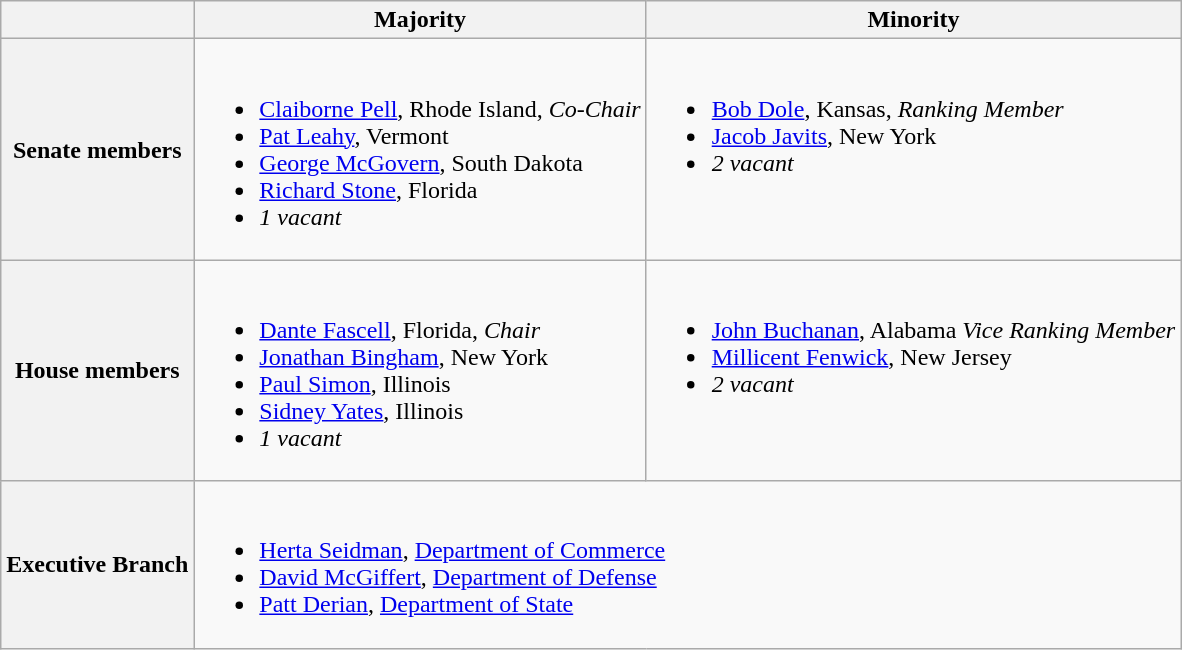<table class=wikitable>
<tr>
<th></th>
<th>Majority</th>
<th>Minority</th>
</tr>
<tr>
<th>Senate members</th>
<td valign="top" ><br><ul><li><a href='#'>Claiborne Pell</a>, Rhode Island, <em>Co-Chair</em></li><li><a href='#'>Pat Leahy</a>, Vermont</li><li><a href='#'>George McGovern</a>, South Dakota</li><li><a href='#'>Richard Stone</a>, Florida</li><li><em>1 vacant</em></li></ul></td>
<td valign="top" ><br><ul><li><a href='#'>Bob Dole</a>, Kansas, <em>Ranking Member</em></li><li><a href='#'>Jacob Javits</a>, New York</li><li><em>2 vacant</em></li></ul></td>
</tr>
<tr>
<th>House members</th>
<td valign="top" ><br><ul><li><a href='#'>Dante Fascell</a>, Florida, <em>Chair</em></li><li><a href='#'>Jonathan Bingham</a>, New York</li><li><a href='#'>Paul Simon</a>, Illinois</li><li><a href='#'>Sidney Yates</a>, Illinois</li><li><em>1 vacant</em></li></ul></td>
<td valign="top" ><br><ul><li><a href='#'>John Buchanan</a>, Alabama <em>Vice Ranking Member</em></li><li><a href='#'>Millicent Fenwick</a>, New Jersey</li><li><em>2 vacant</em></li></ul></td>
</tr>
<tr>
<th>Executive Branch</th>
<td colspan=2><br><ul><li><a href='#'>Herta Seidman</a>, <a href='#'>Department of Commerce</a></li><li><a href='#'>David McGiffert</a>, <a href='#'>Department of Defense</a></li><li><a href='#'>Patt Derian</a>, <a href='#'>Department of State</a></li></ul></td>
</tr>
</table>
